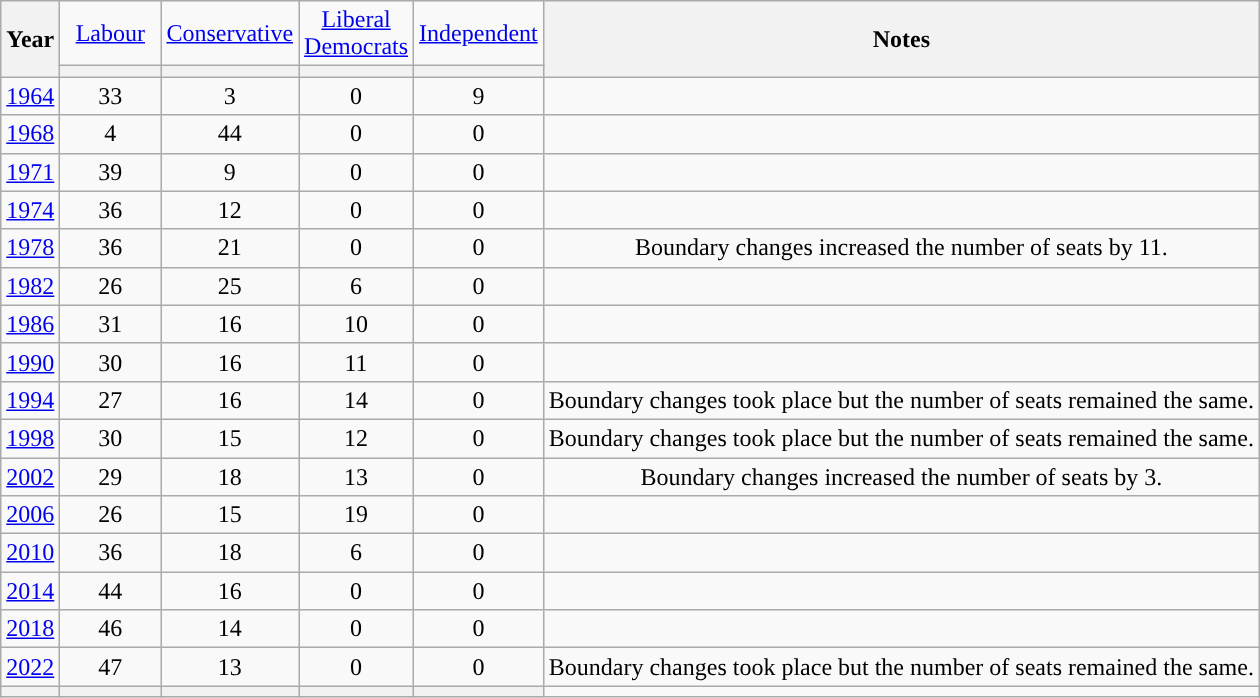<table class=wikitable style=text-align:center>
<tr>
<th rowspan=2>Year</th>
<td width="60"><a href='#'>Labour</a></td>
<td width="60"><a href='#'>Conservative</a></td>
<td width="60"><a href='#'>Liberal Democrats</a></td>
<td width="60"><a href='#'>Independent</a></td>
<th rowspan="2">Notes</th>
</tr>
<tr>
<th style="background-color: "></th>
<th style="background-color: "></th>
<th style="background-color: "></th>
<th style="background-color: "></th>
</tr>
<tr>
<td><a href='#'>1964</a></td>
<td>33</td>
<td>3</td>
<td>0</td>
<td>9</td>
<td></td>
</tr>
<tr>
<td><a href='#'>1968</a></td>
<td>4</td>
<td>44</td>
<td>0</td>
<td>0</td>
<td></td>
</tr>
<tr>
<td><a href='#'>1971</a></td>
<td>39</td>
<td>9</td>
<td>0</td>
<td>0</td>
<td></td>
</tr>
<tr>
<td><a href='#'>1974</a></td>
<td>36</td>
<td>12</td>
<td>0</td>
<td>0</td>
<td></td>
</tr>
<tr>
<td><a href='#'>1978</a></td>
<td>36</td>
<td>21</td>
<td>0</td>
<td>0</td>
<td>Boundary changes increased the number of seats by 11.</td>
</tr>
<tr>
<td><a href='#'>1982</a></td>
<td>26</td>
<td>25</td>
<td>6</td>
<td>0</td>
<td></td>
</tr>
<tr>
<td><a href='#'>1986</a></td>
<td>31</td>
<td>16</td>
<td>10</td>
<td>0</td>
<td></td>
</tr>
<tr>
<td><a href='#'>1990</a></td>
<td>30</td>
<td>16</td>
<td>11</td>
<td>0</td>
<td></td>
</tr>
<tr>
<td><a href='#'>1994</a></td>
<td>27</td>
<td>16</td>
<td>14</td>
<td>0</td>
<td>Boundary changes took place but the number of seats remained the same.</td>
</tr>
<tr>
<td><a href='#'>1998</a></td>
<td>30</td>
<td>15</td>
<td>12</td>
<td>0</td>
<td>Boundary changes took place but the number of seats remained the same.</td>
</tr>
<tr>
<td><a href='#'>2002</a></td>
<td>29</td>
<td>18</td>
<td>13</td>
<td>0</td>
<td>Boundary changes increased the number of seats by 3.</td>
</tr>
<tr>
<td><a href='#'>2006</a></td>
<td>26</td>
<td>15</td>
<td>19</td>
<td>0</td>
<td></td>
</tr>
<tr>
<td><a href='#'>2010</a></td>
<td>36</td>
<td>18</td>
<td>6</td>
<td>0</td>
<td></td>
</tr>
<tr>
<td><a href='#'>2014</a></td>
<td>44</td>
<td>16</td>
<td>0</td>
<td>0</td>
<td></td>
</tr>
<tr>
<td><a href='#'>2018</a></td>
<td>46</td>
<td>14</td>
<td>0</td>
<td>0</td>
<td></td>
</tr>
<tr>
<td><a href='#'>2022</a></td>
<td>47</td>
<td>13</td>
<td>0</td>
<td>0</td>
<td>Boundary changes took place but the number of seats remained the same.</td>
</tr>
<tr>
<th></th>
<th style="background-color: "></th>
<th style="background-color: "></th>
<th style="background-color: "></th>
<th style="background-color: "></th>
<td></td>
</tr>
</table>
